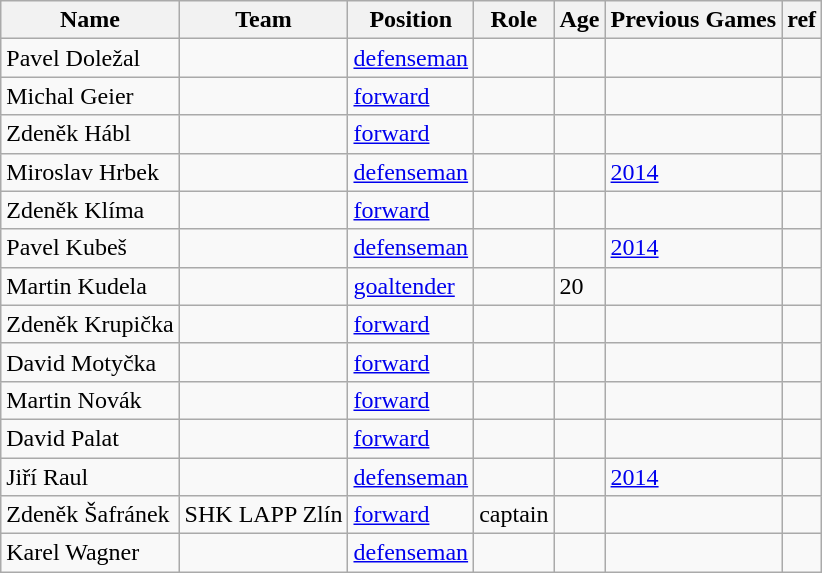<table class="wikitable">
<tr>
<th>Name</th>
<th>Team</th>
<th>Position</th>
<th>Role</th>
<th>Age</th>
<th>Previous Games</th>
<th>ref</th>
</tr>
<tr>
<td>Pavel Doležal</td>
<td></td>
<td><a href='#'>defenseman</a></td>
<td></td>
<td></td>
<td></td>
<td></td>
</tr>
<tr>
<td>Michal Geier</td>
<td></td>
<td><a href='#'>forward</a></td>
<td></td>
<td></td>
<td></td>
<td></td>
</tr>
<tr>
<td>Zdeněk Hábl</td>
<td></td>
<td><a href='#'>forward</a></td>
<td></td>
<td></td>
<td></td>
<td></td>
</tr>
<tr>
<td>Miroslav Hrbek</td>
<td></td>
<td><a href='#'>defenseman</a></td>
<td></td>
<td></td>
<td><a href='#'>2014</a></td>
<td></td>
</tr>
<tr>
<td>Zdeněk Klíma</td>
<td></td>
<td><a href='#'>forward</a></td>
<td></td>
<td></td>
<td></td>
<td></td>
</tr>
<tr>
<td>Pavel Kubeš</td>
<td></td>
<td><a href='#'>defenseman</a></td>
<td></td>
<td></td>
<td><a href='#'>2014</a></td>
<td></td>
</tr>
<tr>
<td>Martin Kudela</td>
<td></td>
<td><a href='#'>goaltender</a></td>
<td></td>
<td>20</td>
<td></td>
<td></td>
</tr>
<tr>
<td>Zdeněk Krupička</td>
<td></td>
<td><a href='#'>forward</a></td>
<td></td>
<td></td>
<td></td>
<td></td>
</tr>
<tr>
<td>David Motyčka</td>
<td></td>
<td><a href='#'>forward</a></td>
<td></td>
<td></td>
<td></td>
<td></td>
</tr>
<tr>
<td>Martin Novák</td>
<td></td>
<td><a href='#'>forward</a></td>
<td></td>
<td></td>
<td></td>
<td></td>
</tr>
<tr>
<td>David Palat</td>
<td></td>
<td><a href='#'>forward</a></td>
<td></td>
<td></td>
<td></td>
<td></td>
</tr>
<tr>
<td>Jiří Raul</td>
<td></td>
<td><a href='#'>defenseman</a></td>
<td></td>
<td></td>
<td><a href='#'>2014</a></td>
<td></td>
</tr>
<tr>
<td>Zdeněk Šafránek</td>
<td>SHK LAPP Zlín</td>
<td><a href='#'>forward</a></td>
<td>captain</td>
<td></td>
<td></td>
<td></td>
</tr>
<tr>
<td>Karel Wagner</td>
<td></td>
<td><a href='#'>defenseman</a></td>
<td></td>
<td></td>
<td></td>
<td></td>
</tr>
</table>
